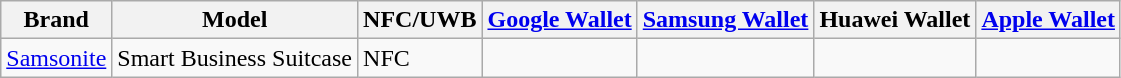<table class="wikitable sortable">
<tr>
<th>Brand</th>
<th>Model</th>
<th>NFC/UWB</th>
<th><a href='#'>Google Wallet</a></th>
<th><a href='#'>Samsung Wallet</a></th>
<th>Huawei Wallet</th>
<th><a href='#'>Apple Wallet</a></th>
</tr>
<tr>
<td><a href='#'>Samsonite</a></td>
<td>Smart Business Suitcase</td>
<td NFC>NFC</td>
<td></td>
<td></td>
<td></td>
<td></td>
</tr>
</table>
